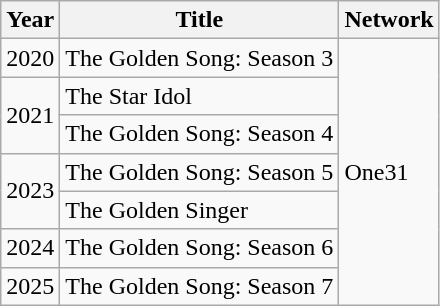<table class="wikitable">
<tr>
<th>Year</th>
<th>Title</th>
<th>Network</th>
</tr>
<tr>
<td>2020</td>
<td>The Golden Song: Season 3</td>
<td rowspan="7">One31</td>
</tr>
<tr>
<td rowspan="2">2021</td>
<td>The Star Idol</td>
</tr>
<tr>
<td>The Golden Song: Season 4</td>
</tr>
<tr>
<td rowspan="2">2023</td>
<td>The Golden Song: Season 5</td>
</tr>
<tr>
<td>The Golden Singer</td>
</tr>
<tr>
<td>2024</td>
<td>The Golden Song: Season 6</td>
</tr>
<tr>
<td>2025</td>
<td>The Golden Song: Season 7</td>
</tr>
</table>
